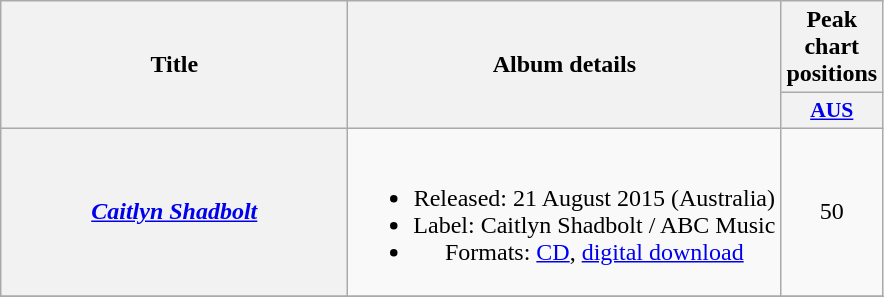<table class="wikitable plainrowheaders" style="text-align:center;">
<tr>
<th scope="col" rowspan="2" style="width:14em;">Title</th>
<th scope="col" rowspan="2">Album details</th>
<th scope="col" colspan="1">Peak chart positions</th>
</tr>
<tr>
<th scope="col" style="width:3em;font-size:90%;"><a href='#'>AUS</a><br></th>
</tr>
<tr>
<th scope="row"><em><a href='#'>Caitlyn Shadbolt</a></em></th>
<td><br><ul><li>Released: 21 August 2015 <span>(Australia)</span></li><li>Label: Caitlyn Shadbolt / ABC Music</li><li>Formats: <a href='#'>CD</a>, <a href='#'>digital download</a></li></ul></td>
<td>50</td>
</tr>
<tr>
</tr>
</table>
